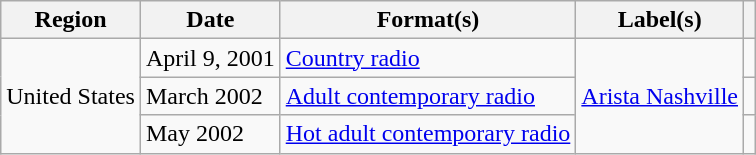<table class="wikitable">
<tr>
<th>Region</th>
<th>Date</th>
<th>Format(s)</th>
<th>Label(s)</th>
<th></th>
</tr>
<tr>
<td rowspan="3">United States</td>
<td>April 9, 2001</td>
<td><a href='#'>Country radio</a></td>
<td rowspan="3"><a href='#'>Arista Nashville</a></td>
<td></td>
</tr>
<tr>
<td>March 2002</td>
<td><a href='#'>Adult contemporary radio</a></td>
<td></td>
</tr>
<tr>
<td>May 2002</td>
<td><a href='#'>Hot adult contemporary radio</a></td>
<td></td>
</tr>
</table>
